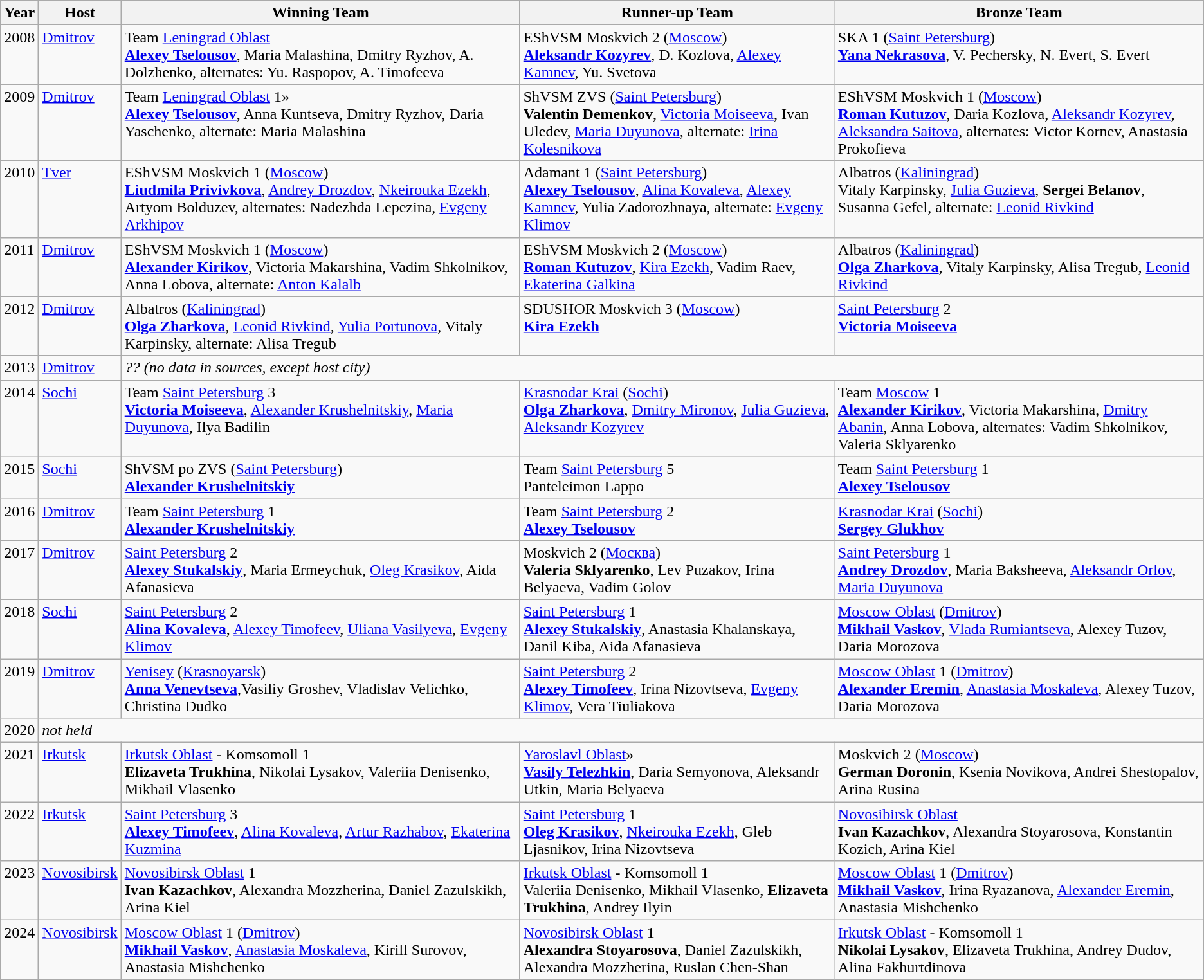<table class="wikitable">
<tr>
<th scope="col">Year</th>
<th scope="col">Host</th>
<th scope="col">Winning Team</th>
<th scope="col">Runner-up Team</th>
<th scope="col">Bronze Team</th>
</tr>
<tr valign=top>
<td>2008</td>
<td><a href='#'>Dmitrov</a></td>
<td>Team <a href='#'>Leningrad Oblast</a><br><strong><a href='#'>Alexey Tselousov</a></strong>, Maria Malashina, Dmitry Ryzhov, A. Dolzhenko, alternates: Yu. Raspopov, A. Timofeeva</td>
<td>EShVSM Moskvich 2 (<a href='#'>Moscow</a>)<br><strong><a href='#'>Aleksandr Kozyrev</a></strong>, D. Kozlova, <a href='#'>Alexey Kamnev</a>, Yu. Svetova</td>
<td>SKA 1 (<a href='#'>Saint Petersburg</a>)<br><strong><a href='#'>Yana Nekrasova</a></strong>, V. Pechersky, N. Evert, S. Evert</td>
</tr>
<tr valign=top>
<td>2009</td>
<td><a href='#'>Dmitrov</a></td>
<td>Team <a href='#'>Leningrad Oblast</a> 1»<br><strong><a href='#'>Alexey Tselousov</a></strong>, Anna Kuntseva, Dmitry Ryzhov, Daria Yaschenko, alternate: Maria Malashina</td>
<td>ShVSM ZVS (<a href='#'>Saint Petersburg</a>)<br><strong>Valentin Demenkov</strong>, <a href='#'>Victoria Moiseeva</a>, Ivan Uledev, <a href='#'>Maria Duyunova</a>, alternate: <a href='#'>Irina Kolesnikova</a></td>
<td>EShVSM Moskvich 1 (<a href='#'>Moscow</a>)<br><strong><a href='#'>Roman Kutuzov</a></strong>, Daria Kozlova, <a href='#'>Aleksandr Kozyrev</a>, <a href='#'>Aleksandra Saitova</a>, alternates: Victor Kornev, Anastasia Prokofieva</td>
</tr>
<tr valign=top>
<td>2010</td>
<td><a href='#'>Tver</a></td>
<td>EShVSM Moskvich 1 (<a href='#'>Moscow</a>)<br><strong><a href='#'>Liudmila Privivkova</a></strong>, <a href='#'>Andrey Drozdov</a>, <a href='#'>Nkeirouka Ezekh</a>, Artyom Bolduzev, alternates: 	Nadezhda Lepezina, <a href='#'>Evgeny Arkhipov</a></td>
<td>Adamant 1 (<a href='#'>Saint Petersburg</a>)<br><strong><a href='#'>Alexey Tselousov</a></strong>, <a href='#'>Alina Kovaleva</a>, <a href='#'>Alexey Kamnev</a>, Yulia Zadorozhnaya, alternate: <a href='#'>Evgeny Klimov</a></td>
<td>Albatros (<a href='#'>Kaliningrad</a>)<br>Vitaly Karpinsky, <a href='#'>Julia Guzieva</a>, <strong>Sergei Belanov</strong>, Susanna Gefel, alternate: <a href='#'>Leonid Rivkind</a></td>
</tr>
<tr valign=top>
<td>2011</td>
<td><a href='#'>Dmitrov</a></td>
<td>EShVSM Moskvich 1 (<a href='#'>Moscow</a>)<br><strong><a href='#'>Alexander Kirikov</a></strong>, Victoria Makarshina, Vadim Shkolnikov, Anna Lobova, alternate: <a href='#'>Anton Kalalb</a></td>
<td>EShVSM Moskvich 2 (<a href='#'>Moscow</a>)<br><strong><a href='#'>Roman Kutuzov</a></strong>, <a href='#'>Kira Ezekh</a>, Vadim Raev, <a href='#'>Ekaterina Galkina</a></td>
<td>Albatros (<a href='#'>Kaliningrad</a>)<br><strong><a href='#'>Olga Zharkova</a></strong>, Vitaly Karpinsky, Alisa Tregub, <a href='#'>Leonid Rivkind</a></td>
</tr>
<tr valign=top>
<td>2012</td>
<td><a href='#'>Dmitrov</a></td>
<td>Albatros (<a href='#'>Kaliningrad</a>)<br><strong><a href='#'>Olga Zharkova</a></strong>, <a href='#'>Leonid Rivkind</a>, <a href='#'>Yulia Portunova</a>, Vitaly Karpinsky, alternate: Alisa Tregub</td>
<td>SDUSHOR Moskvich 3 (<a href='#'>Moscow</a>)<br><strong><a href='#'>Kira Ezekh</a></strong></td>
<td><a href='#'>Saint Petersburg</a> 2<br><strong><a href='#'>Victoria Moiseeva</a></strong></td>
</tr>
<tr valign=top>
<td>2013</td>
<td><a href='#'>Dmitrov</a></td>
<td colspan=3><em>?? (no data in sources, except host city)</em></td>
</tr>
<tr valign=top>
<td>2014</td>
<td><a href='#'>Sochi</a></td>
<td>Team <a href='#'>Saint Petersburg</a> 3<br><strong><a href='#'>Victoria Moiseeva</a></strong>, <a href='#'>Alexander Krushelnitskiy</a>, <a href='#'>Maria Duyunova</a>, Ilya Badilin</td>
<td><a href='#'>Krasnodar Krai</a> (<a href='#'>Sochi</a>)<br><strong><a href='#'>Olga Zharkova</a></strong>, <a href='#'>Dmitry Mironov</a>, <a href='#'>Julia Guzieva</a>, <a href='#'>Aleksandr Kozyrev</a></td>
<td>Team <a href='#'>Moscow</a> 1<br><strong><a href='#'>Alexander Kirikov</a></strong>, Victoria Makarshina, <a href='#'>Dmitry Abanin</a>, Anna Lobova, alternates: Vadim Shkolnikov, Valeria Sklyarenko</td>
</tr>
<tr valign=top>
<td>2015</td>
<td><a href='#'>Sochi</a></td>
<td>ShVSM po ZVS (<a href='#'>Saint Petersburg</a>)<br><strong><a href='#'>Alexander Krushelnitskiy</a></strong></td>
<td>Team <a href='#'>Saint Petersburg</a> 5<br>Panteleimon Lappo</td>
<td>Team <a href='#'>Saint Petersburg</a> 1<br><strong><a href='#'>Alexey Tselousov</a></strong></td>
</tr>
<tr valign=top>
<td>2016</td>
<td><a href='#'>Dmitrov</a></td>
<td>Team <a href='#'>Saint Petersburg</a> 1<br><strong><a href='#'>Alexander Krushelnitskiy</a></strong></td>
<td>Team <a href='#'>Saint Petersburg</a> 2<br><strong><a href='#'>Alexey Tselousov</a></strong></td>
<td><a href='#'>Krasnodar Krai</a> (<a href='#'>Sochi</a>)<br><strong><a href='#'>Sergey Glukhov</a></strong></td>
</tr>
<tr valign=top>
<td>2017</td>
<td><a href='#'>Dmitrov</a></td>
<td><a href='#'>Saint Petersburg</a> 2<br><strong><a href='#'>Alexey Stukalskiy</a></strong>, Maria Ermeychuk, <a href='#'>Oleg Krasikov</a>, Aida Afanasieva</td>
<td>Moskvich 2 (<a href='#'>Москва</a>)<br><strong>Valeria Sklyarenko</strong>, Lev Puzakov, Irina Belyaeva, Vadim Golov</td>
<td><a href='#'>Saint Petersburg</a> 1<br><strong><a href='#'>Andrey Drozdov</a></strong>, Maria Baksheeva, <a href='#'>Aleksandr Orlov</a>, <a href='#'>Maria Duyunova</a></td>
</tr>
<tr valign=top>
<td>2018</td>
<td><a href='#'>Sochi</a></td>
<td><a href='#'>Saint Petersburg</a> 2<br><strong><a href='#'>Alina Kovaleva</a></strong>, <a href='#'>Alexey Timofeev</a>, <a href='#'>Uliana Vasilyeva</a>, <a href='#'>Evgeny Klimov</a></td>
<td><a href='#'>Saint Petersburg</a> 1<br><strong><a href='#'>Alexey Stukalskiy</a></strong>, Anastasia Khalanskaya, Danil Kiba, Aida Afanasieva</td>
<td><a href='#'>Moscow Oblast</a> (<a href='#'>Dmitrov</a>)<br><strong><a href='#'>Mikhail Vaskov</a></strong>, <a href='#'>Vlada Rumiantseva</a>, Alexey Tuzov, Daria Morozova</td>
</tr>
<tr valign=top>
<td>2019</td>
<td><a href='#'>Dmitrov</a></td>
<td><a href='#'>Yenisey</a> (<a href='#'>Krasnoyarsk</a>)<br><strong><a href='#'>Anna Venevtseva</a></strong>,Vasiliy Groshev, Vladislav Velichko, Christina Dudko</td>
<td><a href='#'>Saint Petersburg</a> 2<br><strong><a href='#'>Alexey Timofeev</a></strong>, Irina Nizovtseva, <a href='#'>Evgeny Klimov</a>, Vera Tiuliakova</td>
<td><a href='#'>Moscow Oblast</a> 1 (<a href='#'>Dmitrov</a>)<br><strong><a href='#'>Alexander Eremin</a></strong>, <a href='#'>Anastasia Moskaleva</a>, Alexey Tuzov, Daria Morozova</td>
</tr>
<tr valign=top>
<td>2020</td>
<td colspan=4><em>not held</em></td>
</tr>
<tr valign=top>
<td>2021</td>
<td><a href='#'>Irkutsk</a></td>
<td><a href='#'>Irkutsk Oblast</a> - Komsomoll 1<br><strong>Elizaveta Trukhina</strong>, Nikolai Lysakov, Valeriia Denisenko, Mikhail Vlasenko</td>
<td><a href='#'>Yaroslavl Oblast</a>»<br><strong><a href='#'>Vasily Telezhkin</a></strong>, Daria Semyonova, Aleksandr Utkin, Maria Belyaeva</td>
<td>Moskvich 2 (<a href='#'>Moscow</a>)<br><strong>German Doronin</strong>, Ksenia Novikova, Andrei Shestopalov, Arina Rusina</td>
</tr>
<tr valign=top>
<td>2022</td>
<td><a href='#'>Irkutsk</a></td>
<td><a href='#'>Saint Petersburg</a> 3<br><strong><a href='#'>Alexey Timofeev</a></strong>, <a href='#'>Alina Kovaleva</a>, <a href='#'>Artur Razhabov</a>, <a href='#'>Ekaterina Kuzmina</a></td>
<td><a href='#'>Saint Petersburg</a> 1<br><strong><a href='#'>Oleg Krasikov</a></strong>, <a href='#'>Nkeirouka Ezekh</a>, Gleb Ljasnikov, Irina Nizovtseva</td>
<td><a href='#'>Novosibirsk Oblast</a><br><strong>Ivan Kazachkov</strong>, Alexandra Stoyarosova, Konstantin Kozich, Arina Kiel</td>
</tr>
<tr valign=top>
<td>2023</td>
<td><a href='#'>Novosibirsk</a></td>
<td><a href='#'>Novosibirsk Oblast</a> 1<br><strong>Ivan Kazachkov</strong>, Alexandra Mozzherina, Daniel Zazulskikh, Arina Kiel</td>
<td><a href='#'>Irkutsk Oblast</a> - Komsomoll 1<br>Valeriia Denisenko, Mikhail Vlasenko, <strong>Elizaveta Trukhina</strong>, Andrey Ilyin</td>
<td><a href='#'>Moscow Oblast</a> 1 (<a href='#'>Dmitrov</a>)<br><strong><a href='#'>Mikhail Vaskov</a></strong>, Irina Ryazanova, <a href='#'>Alexander Eremin</a>, Anastasia Mishchenko</td>
</tr>
<tr valign=top>
<td>2024</td>
<td><a href='#'>Novosibirsk</a></td>
<td><a href='#'>Moscow Oblast</a> 1 (<a href='#'>Dmitrov</a>)<br><strong><a href='#'>Mikhail Vaskov</a></strong>, <a href='#'>Anastasia Moskaleva</a>, Kirill Surovov, Anastasia Mishchenko</td>
<td><a href='#'>Novosibirsk Oblast</a> 1<br><strong>Alexandra Stoyarosova</strong>, Daniel Zazulskikh,  Alexandra Mozzherina, Ruslan Chen-Shan</td>
<td><a href='#'>Irkutsk Oblast</a> - Komsomoll 1<br><strong>Nikolai Lysakov</strong>, Elizaveta Trukhina, Andrey Dudov, Alina Fakhurtdinova</td>
</tr>
</table>
